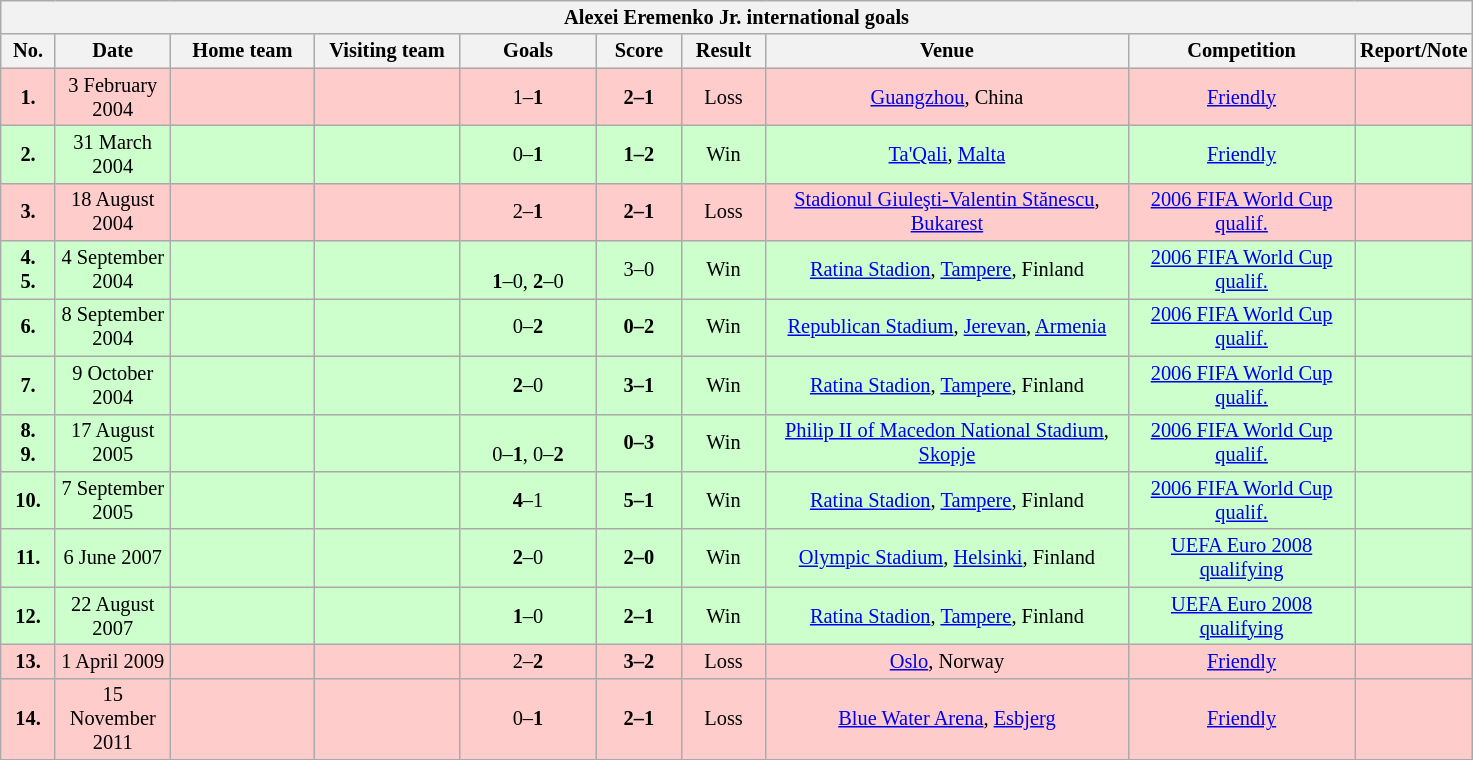<table class="wikitable"  style="text-align:center; font-size:85%;">
<tr>
<th colspan=10><strong>Alexei Eremenko Jr. international goals</strong></th>
</tr>
<tr>
<th width=30>No.</th>
<th width=70>Date</th>
<th width=90>Home team</th>
<th width=90>Visiting team</th>
<th width=85>Goals</th>
<th width=50>Score</th>
<th width=50>Result</th>
<th width=235>Venue</th>
<th width=145>Competition</th>
<th width=65>Report/Note</th>
</tr>
<tr style="background:#fcc;">
<td align=center><strong>1.</strong></td>
<td>3 February 2004</td>
<td></td>
<td></td>
<td align=center> 1–<strong>1</strong></td>
<td align=center><strong>2–1</strong></td>
<td align=center>Loss</td>
<td><a href='#'>Guangzhou</a>, China</td>
<td><a href='#'>Friendly</a></td>
<td align=center></td>
</tr>
<tr style="background:#cfc;">
<td align=center><strong>2.</strong></td>
<td>31 March 2004</td>
<td></td>
<td></td>
<td align=center> 0–<strong>1</strong></td>
<td align=center><strong>1–2</strong></td>
<td align=center>Win</td>
<td><a href='#'>Ta'Qali</a>, <a href='#'>Malta</a></td>
<td><a href='#'>Friendly</a></td>
<td align=center></td>
</tr>
<tr style="background:#fcc;">
<td align=center><strong>3.</strong></td>
<td>18 August 2004</td>
<td></td>
<td></td>
<td align=center> 2–<strong>1</strong></td>
<td align=center><strong>2–1</strong></td>
<td align=center>Loss</td>
<td><a href='#'>Stadionul Giuleşti-Valentin Stănescu</a>, <a href='#'>Bukarest</a></td>
<td><a href='#'>2006 FIFA World Cup qualif.</a></td>
<td align=center></td>
</tr>
<tr style="background:#cfc;">
<td align=center><strong>4.<br>5.</strong></td>
<td>4 September 2004</td>
<td></td>
<td></td>
<td align=center> <br><strong>1</strong>–0, <strong>2</strong>–0</td>
<td align=center>3–0</td>
<td align=center>Win</td>
<td><a href='#'>Ratina Stadion</a>, <a href='#'>Tampere</a>, Finland</td>
<td><a href='#'>2006 FIFA World Cup qualif.</a></td>
<td align=center></td>
</tr>
<tr style="background:#cfc;">
<td align=center><strong>6.</strong></td>
<td>8 September 2004</td>
<td></td>
<td></td>
<td align=center> 0–<strong>2</strong></td>
<td align=center><strong>0–2</strong></td>
<td align=center>Win</td>
<td><a href='#'>Republican Stadium</a>, <a href='#'>Jerevan</a>, <a href='#'>Armenia</a></td>
<td><a href='#'>2006 FIFA World Cup qualif.</a></td>
<td align=center></td>
</tr>
<tr style="background:#cfc;">
<td align=center><strong>7.</strong></td>
<td>9 October 2004</td>
<td></td>
<td></td>
<td align=center> <strong>2</strong>–0</td>
<td align=center><strong>3–1</strong></td>
<td align=center>Win</td>
<td><a href='#'>Ratina Stadion</a>, <a href='#'>Tampere</a>, Finland</td>
<td><a href='#'>2006 FIFA World Cup qualif.</a></td>
<td align=center></td>
</tr>
<tr style="background:#cfc;">
<td align=center><strong>8.<br>9.</strong></td>
<td>17 August 2005</td>
<td></td>
<td></td>
<td align=center> <br>0–<strong>1</strong>, 0–<strong>2</strong></td>
<td align=center><strong>0–3</strong></td>
<td align=center>Win</td>
<td><a href='#'>Philip II of Macedon National Stadium</a>, <a href='#'>Skopje</a></td>
<td><a href='#'>2006 FIFA World Cup qualif.</a></td>
<td align=center></td>
</tr>
<tr style="background:#cfc;">
<td align=center><strong>10.</strong></td>
<td>7 September 2005</td>
<td></td>
<td></td>
<td align=center> <strong>4</strong>–1</td>
<td align=center><strong>5–1</strong></td>
<td align=center>Win</td>
<td><a href='#'>Ratina Stadion</a>, <a href='#'>Tampere</a>, Finland</td>
<td><a href='#'>2006 FIFA World Cup qualif.</a></td>
<td align=center></td>
</tr>
<tr style="background:#cfc;">
<td align=center><strong>11.</strong></td>
<td>6 June 2007</td>
<td></td>
<td></td>
<td align=center> <strong>2</strong>–0</td>
<td align=center><strong>2–0</strong></td>
<td align=center>Win</td>
<td><a href='#'>Olympic Stadium</a>, <a href='#'>Helsinki</a>, Finland</td>
<td><a href='#'>UEFA Euro 2008 qualifying</a></td>
<td align=center></td>
</tr>
<tr style="background:#cfc;">
<td align=center><strong>12.</strong></td>
<td>22 August 2007</td>
<td></td>
<td></td>
<td align=center> <strong>1</strong>–0</td>
<td align=center><strong>2–1</strong></td>
<td align=center>Win</td>
<td><a href='#'>Ratina Stadion</a>, <a href='#'>Tampere</a>, Finland</td>
<td><a href='#'>UEFA Euro 2008 qualifying</a></td>
<td align=center></td>
</tr>
<tr style="background:#fcc;">
<td align=center><strong>13.</strong></td>
<td>1 April 2009</td>
<td></td>
<td></td>
<td align=center> 2–<strong>2</strong></td>
<td align=center><strong>3–2</strong></td>
<td align=center>Loss</td>
<td><a href='#'>Oslo</a>, Norway</td>
<td><a href='#'>Friendly</a></td>
<td align=center></td>
</tr>
<tr style="background:#fcc;">
<td align=center><strong>14.</strong></td>
<td>15 November 2011</td>
<td></td>
<td></td>
<td align=center> 0–<strong>1</strong></td>
<td align=center><strong>2–1</strong></td>
<td align=center>Loss</td>
<td><a href='#'>Blue Water Arena</a>, <a href='#'>Esbjerg</a></td>
<td><a href='#'>Friendly</a></td>
<td align=center></td>
</tr>
</table>
